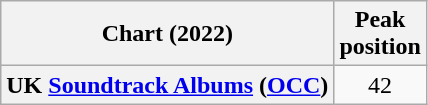<table class="wikitable sortable plainrowheaders" style="text-align:center">
<tr>
<th scope="col">Chart (2022)</th>
<th scope="col">Peak<br>position</th>
</tr>
<tr>
<th scope="row">UK <a href='#'>Soundtrack Albums</a> (<a href='#'>OCC</a>)</th>
<td>42</td>
</tr>
</table>
